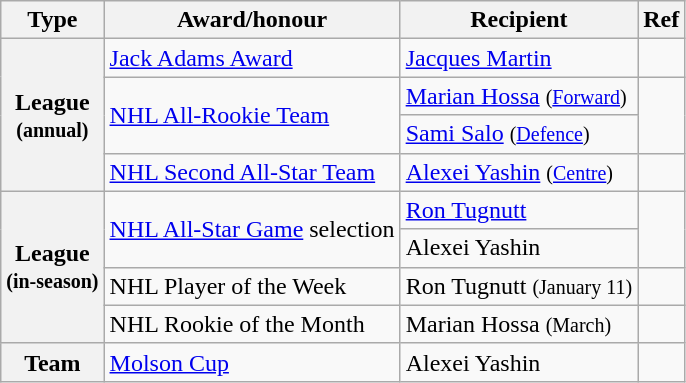<table class="wikitable">
<tr>
<th scope="col">Type</th>
<th scope="col">Award/honour</th>
<th scope="col">Recipient</th>
<th scope="col">Ref</th>
</tr>
<tr>
<th scope="row" rowspan="4">League<br><small>(annual)</small></th>
<td><a href='#'>Jack Adams Award</a></td>
<td><a href='#'>Jacques Martin</a></td>
<td></td>
</tr>
<tr>
<td rowspan=2><a href='#'>NHL All-Rookie Team</a></td>
<td><a href='#'>Marian Hossa</a> <small>(<a href='#'>Forward</a>)</small></td>
<td rowspan=2></td>
</tr>
<tr>
<td><a href='#'>Sami Salo</a> <small>(<a href='#'>Defence</a>)</small></td>
</tr>
<tr>
<td><a href='#'>NHL Second All-Star Team</a></td>
<td><a href='#'>Alexei Yashin</a> <small>(<a href='#'>Centre</a>)</small></td>
<td></td>
</tr>
<tr>
<th scope="row" rowspan=4>League<br><small>(in-season)</small></th>
<td rowspan=2><a href='#'>NHL All-Star Game</a> selection</td>
<td><a href='#'>Ron Tugnutt</a></td>
<td rowspan=2></td>
</tr>
<tr>
<td>Alexei Yashin</td>
</tr>
<tr>
<td>NHL Player of the Week</td>
<td>Ron Tugnutt <small>(January 11)</small></td>
<td></td>
</tr>
<tr>
<td>NHL Rookie of the Month</td>
<td>Marian Hossa <small>(March)</small></td>
<td></td>
</tr>
<tr>
<th scope="row">Team</th>
<td><a href='#'>Molson Cup</a></td>
<td>Alexei Yashin</td>
<td></td>
</tr>
</table>
